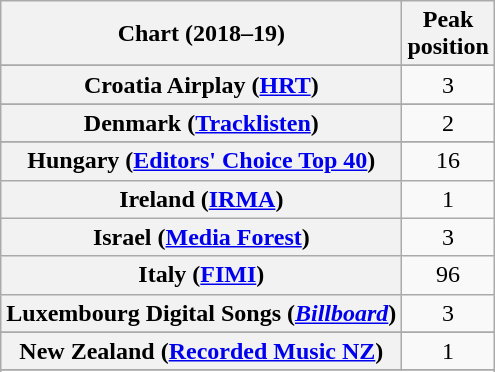<table class="wikitable sortable plainrowheaders" style="text-align:center">
<tr>
<th>Chart (2018–19)</th>
<th>Peak<br>position</th>
</tr>
<tr>
</tr>
<tr>
</tr>
<tr>
</tr>
<tr>
</tr>
<tr>
</tr>
<tr>
</tr>
<tr>
</tr>
<tr>
<th scope="row">Croatia Airplay (<a href='#'>HRT</a>)</th>
<td>3</td>
</tr>
<tr>
</tr>
<tr>
</tr>
<tr>
<th scope="row">Denmark (<a href='#'>Tracklisten</a>)</th>
<td>2</td>
</tr>
<tr>
</tr>
<tr>
</tr>
<tr>
<th scope="row">Hungary (<a href='#'>Editors' Choice Top 40</a>)</th>
<td>16</td>
</tr>
<tr>
<th scope="row">Ireland (<a href='#'>IRMA</a>)</th>
<td>1</td>
</tr>
<tr>
<th scope="row">Israel (<a href='#'>Media Forest</a>)</th>
<td>3</td>
</tr>
<tr>
<th scope="row">Italy (<a href='#'>FIMI</a>)</th>
<td>96</td>
</tr>
<tr>
<th scope="row">Luxembourg Digital Songs (<em><a href='#'>Billboard</a></em>)</th>
<td>3</td>
</tr>
<tr>
</tr>
<tr>
</tr>
<tr>
<th scope="row">New Zealand (<a href='#'>Recorded Music NZ</a>)</th>
<td>1</td>
</tr>
<tr>
</tr>
<tr>
</tr>
<tr>
</tr>
<tr>
</tr>
<tr>
</tr>
<tr>
</tr>
<tr>
</tr>
<tr>
</tr>
<tr>
</tr>
<tr>
</tr>
<tr>
</tr>
</table>
